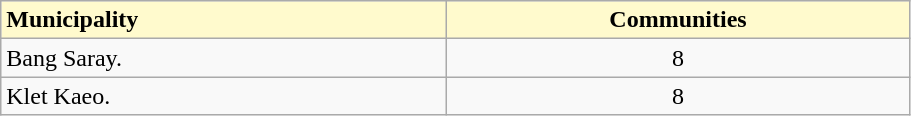<table class="wikitable" style="width:48%; display:inline-table;">
<tr>
<td style= "background: #fffacd;"><strong>Municipality</strong></td>
<td style= "background: #fffacd; text-align:center;"><strong>Communities</strong></td>
</tr>
<tr>
<td>Bang Saray.</td>
<td style="text-align:center;">8</td>
</tr>
<tr>
<td>Klet Kaeo.</td>
<td style="text-align:center;">8</td>
</tr>
</table>
